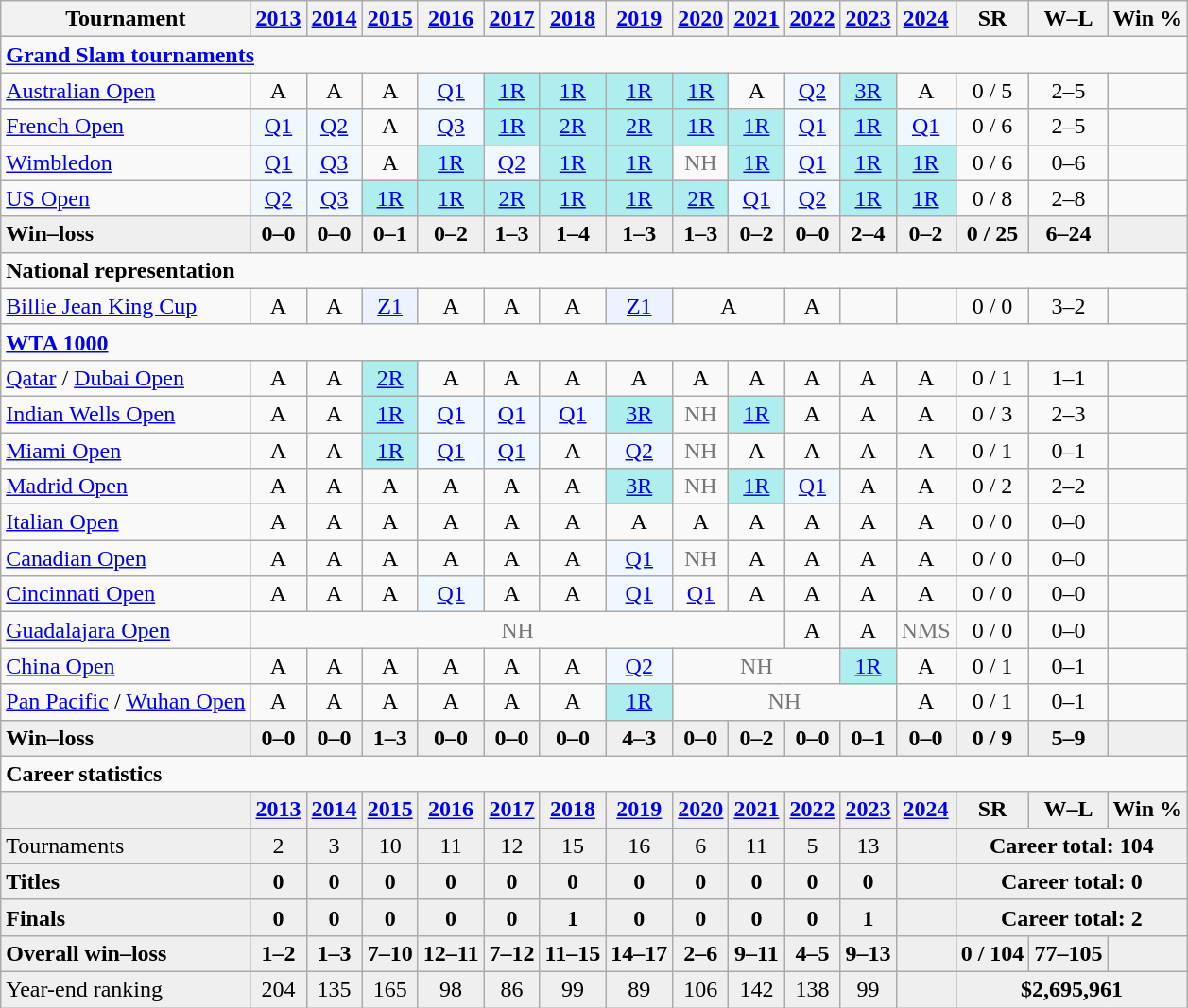<table class="wikitable nowrap" style=text-align:center>
<tr>
<th>Tournament</th>
<th><a href='#'>2013</a></th>
<th><a href='#'>2014</a></th>
<th><a href='#'>2015</a></th>
<th><a href='#'>2016</a></th>
<th><a href='#'>2017</a></th>
<th><a href='#'>2018</a></th>
<th><a href='#'>2019</a></th>
<th><a href='#'>2020</a></th>
<th><a href='#'>2021</a></th>
<th><a href='#'>2022</a></th>
<th><a href='#'>2023</a></th>
<th><a href='#'>2024</a></th>
<th>SR</th>
<th>W–L</th>
<th>Win %</th>
</tr>
<tr>
<td colspan="16" align="left"><strong><a href='#'>Grand Slam tournaments</a></strong></td>
</tr>
<tr>
<td align=left><a href='#'>Australian Open</a></td>
<td>A</td>
<td>A</td>
<td>A</td>
<td bgcolor=f0f8ff><a href='#'>Q1</a></td>
<td bgcolor=afeeee><a href='#'>1R</a></td>
<td bgcolor=afeeee><a href='#'>1R</a></td>
<td bgcolor=afeeee><a href='#'>1R</a></td>
<td bgcolor=afeeee><a href='#'>1R</a></td>
<td>A</td>
<td bgcolor=f0f8ff><a href='#'>Q2</a></td>
<td bgcolor=afeeee><a href='#'>3R</a></td>
<td>A</td>
<td>0 / 5</td>
<td>2–5</td>
<td></td>
</tr>
<tr>
<td align=left><a href='#'>French Open</a></td>
<td bgcolor=f0f8ff><a href='#'>Q1</a></td>
<td bgcolor=f0f8ff><a href='#'>Q2</a></td>
<td>A</td>
<td bgcolor=f0f8ff><a href='#'>Q3</a></td>
<td bgcolor=afeeee><a href='#'>1R</a></td>
<td bgcolor=afeeee><a href='#'>2R</a></td>
<td bgcolor=afeeee><a href='#'>2R</a></td>
<td bgcolor=afeeee><a href='#'>1R</a></td>
<td bgcolor=afeeee><a href='#'>1R</a></td>
<td bgcolor=f0f8ff><a href='#'>Q1</a></td>
<td bgcolor=afeeee><a href='#'>1R</a></td>
<td bgcolor=f0f8ff><a href='#'>Q1</a></td>
<td>0 / 6</td>
<td>2–5</td>
<td></td>
</tr>
<tr>
<td align=left><a href='#'>Wimbledon</a></td>
<td bgcolor=f0f8ff><a href='#'>Q1</a></td>
<td bgcolor=f0f8ff><a href='#'>Q3</a></td>
<td>A</td>
<td bgcolor=afeeee><a href='#'>1R</a></td>
<td bgcolor=f0f8ff><a href='#'>Q2</a></td>
<td bgcolor=afeeee><a href='#'>1R</a></td>
<td bgcolor=afeeee><a href='#'>1R</a></td>
<td style=color:#767676>NH</td>
<td bgcolor=afeeee><a href='#'>1R</a></td>
<td bgcolor=f0f8ff><a href='#'>Q1</a></td>
<td bgcolor=afeeee><a href='#'>1R</a></td>
<td bgcolor=afeeee><a href='#'>1R</a></td>
<td>0 / 6</td>
<td>0–6</td>
<td></td>
</tr>
<tr>
<td align=left><a href='#'>US Open</a></td>
<td bgcolor=f0f8ff><a href='#'>Q2</a></td>
<td bgcolor=f0f8ff><a href='#'>Q3</a></td>
<td bgcolor=afeeee><a href='#'>1R</a></td>
<td bgcolor=afeeee><a href='#'>1R</a></td>
<td bgcolor=afeeee><a href='#'>2R</a></td>
<td bgcolor=afeeee><a href='#'>1R</a></td>
<td bgcolor=afeeee><a href='#'>1R</a></td>
<td bgcolor=afeeee><a href='#'>2R</a></td>
<td bgcolor=f0f8ff><a href='#'>Q1</a></td>
<td bgcolor=f0f8ff><a href='#'>Q2</a></td>
<td bgcolor=afeeee><a href='#'>1R</a></td>
<td bgcolor=afeeee><a href='#'>1R</a></td>
<td>0 / 8</td>
<td>2–8</td>
<td></td>
</tr>
<tr style=background:#efefef;font-weight:bold>
<td style=text-align:left>Win–loss</td>
<td>0–0</td>
<td>0–0</td>
<td>0–1</td>
<td>0–2</td>
<td>1–3</td>
<td>1–4</td>
<td>1–3</td>
<td>1–3</td>
<td>0–2</td>
<td>0–0</td>
<td>2–4</td>
<td>0–2</td>
<td>0 / 25</td>
<td>6–24</td>
<td></td>
</tr>
<tr>
<td colspan="16" align="left"><strong>National representation</strong></td>
</tr>
<tr>
<td align=left><a href='#'>Billie Jean King Cup</a></td>
<td>A</td>
<td>A</td>
<td bgcolor=ecf2ff><a href='#'>Z1</a></td>
<td>A</td>
<td>A</td>
<td>A</td>
<td bgcolor=ecf2ff><a href='#'>Z1</a></td>
<td colspan="2">A</td>
<td>A</td>
<td></td>
<td></td>
<td>0 / 0</td>
<td>3–2</td>
<td></td>
</tr>
<tr>
<td colspan="16" align="left"><strong><a href='#'>WTA 1000</a></strong></td>
</tr>
<tr>
<td align="left"><a href='#'>Qatar</a> / <a href='#'>Dubai Open</a></td>
<td>A</td>
<td>A</td>
<td bgcolor="afeeee"><a href='#'>2R</a></td>
<td>A</td>
<td>A</td>
<td>A</td>
<td>A</td>
<td>A</td>
<td>A</td>
<td>A</td>
<td>A</td>
<td>A</td>
<td>0 / 1</td>
<td>1–1</td>
<td></td>
</tr>
<tr>
<td align=left><a href='#'>Indian Wells Open</a></td>
<td>A</td>
<td>A</td>
<td bgcolor=afeeee><a href='#'>1R</a></td>
<td bgcolor=f0f8ff><a href='#'>Q1</a></td>
<td bgcolor=f0f8ff><a href='#'>Q1</a></td>
<td bgcolor=f0f8ff><a href='#'>Q1</a></td>
<td bgcolor=afeeee><a href='#'>3R</a></td>
<td style="color:#767676">NH</td>
<td bgcolor=afeeee><a href='#'>1R</a></td>
<td>A</td>
<td>A</td>
<td>A</td>
<td>0 / 3</td>
<td>2–3</td>
<td></td>
</tr>
<tr>
<td align=left><a href='#'>Miami Open</a></td>
<td>A</td>
<td>A</td>
<td bgcolor=afeeee><a href='#'>1R</a></td>
<td bgcolor=f0f8ff><a href='#'>Q1</a></td>
<td bgcolor=f0f8ff><a href='#'>Q1</a></td>
<td>A</td>
<td bgcolor=f0f8ff><a href='#'>Q2</a></td>
<td style=color:#767676>NH</td>
<td>A</td>
<td>A</td>
<td>A</td>
<td>A</td>
<td>0 / 1</td>
<td>0–1</td>
<td></td>
</tr>
<tr>
<td align=left><a href='#'>Madrid Open</a></td>
<td>A</td>
<td>A</td>
<td>A</td>
<td>A</td>
<td>A</td>
<td>A</td>
<td bgcolor=afeeee><a href='#'>3R</a></td>
<td style=color:#767676>NH</td>
<td bgcolor=afeeee><a href='#'>1R</a></td>
<td bgcolor=f0f8ff><a href='#'>Q1</a></td>
<td>A</td>
<td>A</td>
<td>0 / 2</td>
<td>2–2</td>
<td></td>
</tr>
<tr>
<td align=left><a href='#'>Italian Open</a></td>
<td>A</td>
<td>A</td>
<td>A</td>
<td>A</td>
<td>A</td>
<td>A</td>
<td>A</td>
<td>A</td>
<td>A</td>
<td>A</td>
<td>A</td>
<td>A</td>
<td>0 / 0</td>
<td>0–0</td>
<td></td>
</tr>
<tr>
<td align="left"><a href='#'>Canadian Open</a></td>
<td>A</td>
<td>A</td>
<td>A</td>
<td>A</td>
<td>A</td>
<td>A</td>
<td bgcolor="f0f8ff"><a href='#'>Q1</a></td>
<td style="color:#767676">NH</td>
<td>A</td>
<td>A</td>
<td>A</td>
<td>A</td>
<td>0 / 0</td>
<td>0–0</td>
<td></td>
</tr>
<tr>
<td align="left"><a href='#'>Cincinnati Open</a></td>
<td>A</td>
<td>A</td>
<td>A</td>
<td bgcolor="f0f8ff"><a href='#'>Q1</a></td>
<td>A</td>
<td>A</td>
<td bgcolor="f0f8ff"><a href='#'>Q1</a></td>
<td><a href='#'>Q1</a></td>
<td>A</td>
<td>A</td>
<td>A</td>
<td>A</td>
<td>0 / 0</td>
<td>0–0</td>
<td></td>
</tr>
<tr>
<td align="left"><a href='#'>Guadalajara Open</a></td>
<td colspan="9" style="color:#767676">NH</td>
<td>A</td>
<td>A</td>
<td style="color:#767676">NMS</td>
<td>0 / 0</td>
<td>0–0</td>
<td></td>
</tr>
<tr>
<td align="left"><a href='#'>China Open</a></td>
<td>A</td>
<td>A</td>
<td>A</td>
<td>A</td>
<td>A</td>
<td>A</td>
<td bgcolor="f0f8ff"><a href='#'>Q2</a></td>
<td colspan="3" style="color:#767676">NH</td>
<td bgcolor=afeeee><a href='#'>1R</a></td>
<td>A</td>
<td>0 / 1</td>
<td>0–1</td>
<td></td>
</tr>
<tr>
<td align="left"><a href='#'>Pan Pacific</a> / <a href='#'>Wuhan Open</a></td>
<td>A</td>
<td>A</td>
<td>A</td>
<td>A</td>
<td>A</td>
<td>A</td>
<td bgcolor="afeeee"><a href='#'>1R</a></td>
<td colspan="4" style="color:#767676">NH</td>
<td>A</td>
<td>0 / 1</td>
<td>0–1</td>
<td></td>
</tr>
<tr style=background:#efefef;font-weight:bold>
<td align=left>Win–loss</td>
<td>0–0</td>
<td>0–0</td>
<td>1–3</td>
<td>0–0</td>
<td>0–0</td>
<td>0–0</td>
<td>4–3</td>
<td>0–0</td>
<td>0–2</td>
<td>0–0</td>
<td>0–1</td>
<td>0–0</td>
<td>0 / 9</td>
<td>5–9</td>
<td></td>
</tr>
<tr>
<td colspan="16" align="left"><strong>Career statistics</strong></td>
</tr>
<tr style=background:#efefef;font-weight:bold>
<td></td>
<td><a href='#'>2013</a></td>
<td><a href='#'>2014</a></td>
<td><a href='#'>2015</a></td>
<td><a href='#'>2016</a></td>
<td><a href='#'>2017</a></td>
<td><a href='#'>2018</a></td>
<td><a href='#'>2019</a></td>
<td><a href='#'>2020</a></td>
<td><a href='#'>2021</a></td>
<td><a href='#'>2022</a></td>
<td><a href='#'>2023</a></td>
<td><a href='#'>2024</a></td>
<td>SR</td>
<td>W–L</td>
<td>Win %</td>
</tr>
<tr style="background:#efefef">
<td align="left">Tournaments</td>
<td>2</td>
<td>3</td>
<td>10</td>
<td>11</td>
<td>12</td>
<td>15</td>
<td>16</td>
<td>6</td>
<td>11</td>
<td>5</td>
<td>13</td>
<td></td>
<td colspan="3"><strong>Career total: 104</strong></td>
</tr>
<tr style=background:#efefef;font-weight:bold>
<td align=left>Titles</td>
<td>0</td>
<td>0</td>
<td>0</td>
<td>0</td>
<td>0</td>
<td>0</td>
<td>0</td>
<td>0</td>
<td>0</td>
<td>0</td>
<td>0</td>
<td></td>
<td colspan="3">Career total: 0</td>
</tr>
<tr style=background:#efefef;font-weight:bold>
<td align=left>Finals</td>
<td>0</td>
<td>0</td>
<td>0</td>
<td>0</td>
<td>0</td>
<td>1</td>
<td>0</td>
<td>0</td>
<td>0</td>
<td>0</td>
<td>1</td>
<td></td>
<td colspan="3">Career total: 2</td>
</tr>
<tr style=background:#efefef;font-weight:bold>
<td align=left>Overall win–loss</td>
<td>1–2</td>
<td>1–3</td>
<td>7–10</td>
<td>12–11</td>
<td>7–12</td>
<td>11–15</td>
<td>14–17</td>
<td>2–6</td>
<td>9–11</td>
<td>4–5</td>
<td>9–13</td>
<td></td>
<td>0 / 104</td>
<td>77–105</td>
<td></td>
</tr>
<tr style=background:#efefef>
<td align=left>Year-end ranking</td>
<td>204</td>
<td>135</td>
<td>165</td>
<td>98</td>
<td>86</td>
<td>99</td>
<td>89</td>
<td>106</td>
<td>142</td>
<td>138</td>
<td>99</td>
<td></td>
<td colspan="3"><strong>$2,695,961</strong></td>
</tr>
</table>
